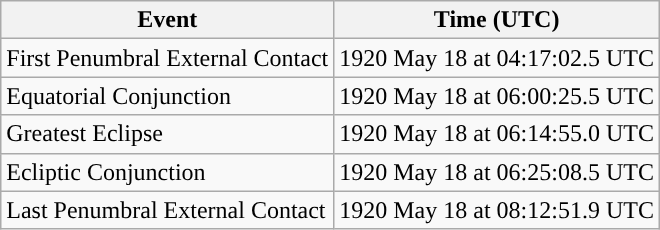<table class="wikitable">
<tr>
<th>Event</th>
<th>Time (UTC)</th>
</tr>
<tr>
<td>First Penumbral External Contact</td>
<td>1920 May 18 at 04:17:02.5 UTC</td>
</tr>
<tr>
<td>Equatorial Conjunction</td>
<td>1920 May 18 at 06:00:25.5 UTC</td>
</tr>
<tr>
<td>Greatest Eclipse</td>
<td>1920 May 18 at 06:14:55.0 UTC</td>
</tr>
<tr>
<td>Ecliptic Conjunction</td>
<td>1920 May 18 at 06:25:08.5 UTC</td>
</tr>
<tr>
<td>Last Penumbral External Contact</td>
<td>1920 May 18 at 08:12:51.9 UTC</td>
</tr>
</table>
